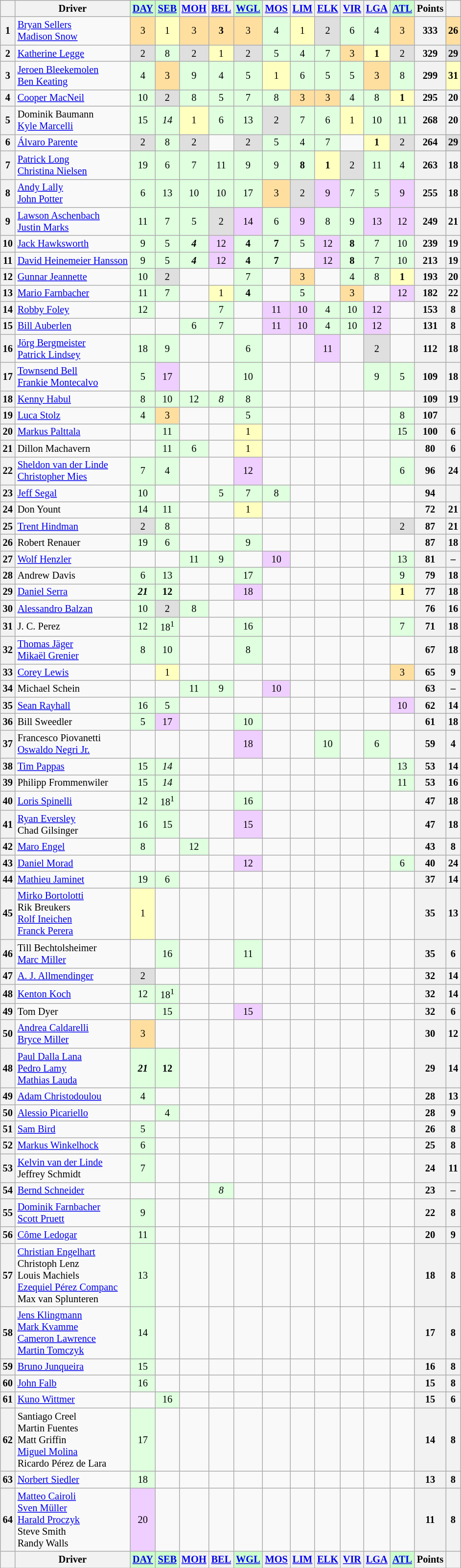<table class="wikitable" style="font-size:85%; text-align:center">
<tr style="background:#f9f9f9; vertical-align:top;">
<th valign=middle></th>
<th valign=middle>Driver</th>
<td style="background:#ccffcc;"><strong><a href='#'>DAY</a></strong></td>
<td style="background:#ccffcc;"><strong><a href='#'>SEB</a></strong></td>
<th><a href='#'>MOH</a></th>
<th><a href='#'>BEL</a></th>
<td style="background:#ccffcc;"><strong><a href='#'>WGL</a></strong></td>
<th><a href='#'>MOS</a></th>
<th><a href='#'>LIM</a></th>
<th><a href='#'>ELK</a></th>
<th><a href='#'>VIR</a></th>
<th><a href='#'>LGA</a></th>
<td style="background:#ccffcc;"><strong><a href='#'>ATL</a></strong></td>
<th valign=middle>Points</th>
<th valign=middle></th>
</tr>
<tr>
<th>1</th>
<td align=left> <a href='#'>Bryan Sellers</a><br> <a href='#'>Madison Snow</a></td>
<td style="background:#ffdf9f;">3</td>
<td style="background:#ffffbf;">1</td>
<td style="background:#ffdf9f;">3</td>
<td style="background:#ffdf9f;"><strong>3</strong></td>
<td style="background:#ffdf9f;">3</td>
<td style="background:#dfffdf;">4</td>
<td style="background:#ffffbf;">1</td>
<td style="background:#dfdfdf;">2</td>
<td style="background:#dfffdf;">6</td>
<td style="background:#dfffdf;">4</td>
<td style="background:#ffdf9f;">3</td>
<th>333</th>
<th style="background:#ffdf9f;">26</th>
</tr>
<tr>
<th>2</th>
<td align=left> <a href='#'>Katherine Legge</a></td>
<td style="background:#dfdfdf;">2</td>
<td style="background:#dfffdf;">8</td>
<td style="background:#dfdfdf;">2</td>
<td style="background:#ffffbf;">1</td>
<td style="background:#dfdfdf;">2</td>
<td style="background:#dfffdf;">5</td>
<td style="background:#dfffdf;">4</td>
<td style="background:#dfffdf;">7</td>
<td style="background:#ffdf9f;">3</td>
<td style="background:#ffffbf;"><strong>1</strong></td>
<td style="background:#dfdfdf;">2</td>
<th>329</th>
<th style="background:#dfdfdf;">29</th>
</tr>
<tr>
<th>3</th>
<td align=left> <a href='#'>Jeroen Bleekemolen</a><br> <a href='#'>Ben Keating</a></td>
<td style="background:#dfffdf;">4</td>
<td style="background:#ffdf9f;">3</td>
<td style="background:#dfffdf;">9</td>
<td style="background:#dfffdf;">4</td>
<td style="background:#dfffdf;">5</td>
<td style="background:#ffffbf;">1</td>
<td style="background:#dfffdf;">6</td>
<td style="background:#dfffdf;">5</td>
<td style="background:#dfffdf;">5</td>
<td style="background:#ffdf9f;">3</td>
<td style="background:#dfffdf;">8</td>
<th>299</th>
<th style="background:#ffffbf;">31</th>
</tr>
<tr>
<th>4</th>
<td align=left> <a href='#'>Cooper MacNeil</a></td>
<td style="background:#dfffdf;">10</td>
<td style="background:#dfdfdf;">2</td>
<td style="background:#dfffdf;">8</td>
<td style="background:#dfffdf;">5</td>
<td style="background:#dfffdf;">7</td>
<td style="background:#dfffdf;">8</td>
<td style="background:#ffdf9f;">3</td>
<td style="background:#ffdf9f;">3</td>
<td style="background:#dfffdf;">4</td>
<td style="background:#dfffdf;">8</td>
<td style="background:#ffffbf;"><strong>1</strong></td>
<th>295</th>
<th>20</th>
</tr>
<tr>
<th>5</th>
<td align=left> Dominik Baumann<br> <a href='#'>Kyle Marcelli</a></td>
<td style="background:#dfffdf;">15</td>
<td style="background:#dfffdf;"><em>14</em></td>
<td style="background:#ffffbf;">1</td>
<td style="background:#dfffdf;">6</td>
<td style="background:#dfffdf;">13</td>
<td style="background:#dfdfdf;">2</td>
<td style="background:#dfffdf;">7</td>
<td style="background:#dfffdf;">6</td>
<td style="background:#ffffbf;">1</td>
<td style="background:#dfffdf;">10</td>
<td style="background:#dfffdf;">11</td>
<th>268</th>
<th>20</th>
</tr>
<tr>
<th>6</th>
<td align=left> <a href='#'>Álvaro Parente</a></td>
<td style="background:#dfdfdf;">2</td>
<td style="background:#dfffdf;">8</td>
<td style="background:#dfdfdf;">2</td>
<td></td>
<td style="background:#dfdfdf;">2</td>
<td style="background:#dfffdf;">5</td>
<td style="background:#dfffdf;">4</td>
<td style="background:#dfffdf;">7</td>
<td></td>
<td style="background:#ffffbf;"><strong>1</strong></td>
<td style="background:#dfdfdf;">2</td>
<th>264</th>
<th style="background:#dfdfdf;">29</th>
</tr>
<tr>
<th>7</th>
<td align=left> <a href='#'>Patrick Long</a><br> <a href='#'>Christina Nielsen</a></td>
<td style="background:#dfffdf;">19</td>
<td style="background:#dfffdf;">6</td>
<td style="background:#dfffdf;">7</td>
<td style="background:#dfffdf;">11</td>
<td style="background:#dfffdf;">9</td>
<td style="background:#dfffdf;">9</td>
<td style="background:#dfffdf;"><strong>8</strong></td>
<td style="background:#ffffbf;"><strong>1</strong></td>
<td style="background:#dfdfdf;">2</td>
<td style="background:#dfffdf;">11</td>
<td style="background:#dfffdf;">4</td>
<th>263</th>
<th>18</th>
</tr>
<tr>
<th>8</th>
<td align=left> <a href='#'>Andy Lally</a><br> <a href='#'>John Potter</a></td>
<td style="background:#dfffdf;">6</td>
<td style="background:#dfffdf;">13</td>
<td style="background:#dfffdf;">10</td>
<td style="background:#dfffdf;">10</td>
<td style="background:#dfffdf;">17</td>
<td style="background:#ffdf9f;">3</td>
<td style="background:#dfdfdf;">2</td>
<td style="background:#efcfff;">9</td>
<td style="background:#dfffdf;">7</td>
<td style="background:#dfffdf;">5</td>
<td style="background:#efcfff;">9</td>
<th>255</th>
<th>18</th>
</tr>
<tr>
<th>9</th>
<td align=left> <a href='#'>Lawson Aschenbach</a><br> <a href='#'>Justin Marks</a></td>
<td style="background:#dfffdf;">11</td>
<td style="background:#dfffdf;">7</td>
<td style="background:#dfffdf;">5</td>
<td style="background:#dfdfdf;">2</td>
<td style="background:#efcfff;">14</td>
<td style="background:#dfffdf;">6</td>
<td style="background:#efcfff;">9</td>
<td style="background:#dfffdf;">8</td>
<td style="background:#dfffdf;">9</td>
<td style="background:#efcfff;">13</td>
<td style="background:#efcfff;">12</td>
<th>249</th>
<th>21</th>
</tr>
<tr>
<th>10</th>
<td align=left> <a href='#'>Jack Hawksworth</a></td>
<td style="background:#dfffdf;">9</td>
<td style="background:#dfffdf;">5</td>
<td style="background:#dfffdf;"><strong><em>4</em></strong></td>
<td style="background:#efcfff;">12</td>
<td style="background:#dfffdf;"><strong>4</strong></td>
<td style="background:#dfffdf;"><strong>7</strong></td>
<td style="background:#dfffdf;">5</td>
<td style="background:#efcfff;">12</td>
<td style="background:#dfffdf;"><strong>8</strong></td>
<td style="background:#dfffdf;">7</td>
<td style="background:#dfffdf;">10</td>
<th>239</th>
<th>19</th>
</tr>
<tr>
<th>11</th>
<td align=left> <a href='#'>David Heinemeier Hansson</a></td>
<td style="background:#dfffdf;">9</td>
<td style="background:#dfffdf;">5</td>
<td style="background:#dfffdf;"><strong><em>4</em></strong></td>
<td style="background:#efcfff;">12</td>
<td style="background:#dfffdf;"><strong>4</strong></td>
<td style="background:#dfffdf;"><strong>7</strong></td>
<td></td>
<td style="background:#efcfff;">12</td>
<td style="background:#dfffdf;"><strong>8</strong></td>
<td style="background:#dfffdf;">7</td>
<td style="background:#dfffdf;">10</td>
<th>213</th>
<th>19</th>
</tr>
<tr>
<th>12</th>
<td align=left> <a href='#'>Gunnar Jeannette</a></td>
<td style="background:#dfffdf;">10</td>
<td style="background:#dfdfdf;">2</td>
<td></td>
<td></td>
<td style="background:#dfffdf;">7</td>
<td></td>
<td style="background:#ffdf9f;">3</td>
<td></td>
<td style="background:#dfffdf;">4</td>
<td style="background:#dfffdf;">8</td>
<td style="background:#ffffbf;"><strong>1</strong></td>
<th>193</th>
<th>20</th>
</tr>
<tr>
<th>13</th>
<td align=left> <a href='#'>Mario Farnbacher</a></td>
<td style="background:#dfffdf;">11</td>
<td style="background:#dfffdf;">7</td>
<td></td>
<td style="background:#ffffbf;">1</td>
<td style="background:#dfffdf;"><strong>4</strong></td>
<td></td>
<td style="background:#dfffdf;">5</td>
<td></td>
<td style="background:#ffdf9f;">3</td>
<td></td>
<td style="background:#efcfff;">12</td>
<th>182</th>
<th>22</th>
</tr>
<tr>
<th>14</th>
<td align=left> <a href='#'>Robby Foley</a></td>
<td style="background:#dfffdf;">12</td>
<td></td>
<td></td>
<td style="background:#dfffdf;">7</td>
<td></td>
<td style="background:#efcfff;">11</td>
<td style="background:#efcfff;">10</td>
<td style="background:#dfffdf;">4</td>
<td style="background:#dfffdf;">10</td>
<td style="background:#efcfff;">12</td>
<td></td>
<th>153</th>
<th>8</th>
</tr>
<tr>
<th>15</th>
<td align=left> <a href='#'>Bill Auberlen</a></td>
<td></td>
<td></td>
<td style="background:#dfffdf;">6</td>
<td style="background:#dfffdf;">7</td>
<td></td>
<td style="background:#efcfff;">11</td>
<td style="background:#efcfff;">10</td>
<td style="background:#dfffdf;">4</td>
<td style="background:#dfffdf;">10</td>
<td style="background:#efcfff;">12</td>
<td></td>
<th>131</th>
<th>8</th>
</tr>
<tr>
<th>16</th>
<td align=left> <a href='#'>Jörg Bergmeister</a><br> <a href='#'>Patrick Lindsey</a></td>
<td style="background:#dfffdf;">18</td>
<td style="background:#dfffdf;">9</td>
<td></td>
<td></td>
<td style="background:#dfffdf;">6</td>
<td></td>
<td></td>
<td style="background:#efcfff;">11</td>
<td></td>
<td style="background:#dfdfdf;">2</td>
<td></td>
<th>112</th>
<th>18</th>
</tr>
<tr>
<th>17</th>
<td align=left> <a href='#'>Townsend Bell</a><br> <a href='#'>Frankie Montecalvo</a></td>
<td style="background:#dfffdf;">5</td>
<td style="background:#efcfff;">17</td>
<td></td>
<td></td>
<td style="background:#dfffdf;">10</td>
<td></td>
<td></td>
<td></td>
<td></td>
<td style="background:#dfffdf;">9</td>
<td style="background:#dfffdf;">5</td>
<th>109</th>
<th>18</th>
</tr>
<tr>
<th>18</th>
<td align=left> <a href='#'>Kenny Habul</a></td>
<td style="background:#dfffdf;">8</td>
<td style="background:#dfffdf;">10</td>
<td style="background:#dfffdf;">12</td>
<td style="background:#dfffdf;"><em>8</em></td>
<td style="background:#dfffdf;">8</td>
<td></td>
<td></td>
<td></td>
<td></td>
<td></td>
<td></td>
<th>109</th>
<th>19</th>
</tr>
<tr>
<th>19</th>
<td align=left> <a href='#'>Luca Stolz</a></td>
<td style="background:#dfffdf;">4</td>
<td style="background:#ffdf9f;">3</td>
<td></td>
<td></td>
<td style="background:#dfffdf;">5</td>
<td></td>
<td></td>
<td></td>
<td></td>
<td></td>
<td style="background:#dfffdf;">8</td>
<th>107</th>
<th></th>
</tr>
<tr>
<th>20</th>
<td align=left> <a href='#'>Markus Palttala</a></td>
<td></td>
<td style="background:#dfffdf;">11</td>
<td></td>
<td></td>
<td style="background:#ffffbf;">1</td>
<td></td>
<td></td>
<td></td>
<td></td>
<td></td>
<td style="background:#dfffdf;">15</td>
<th>100</th>
<th>6</th>
</tr>
<tr>
<th>21</th>
<td align=left> Dillon Machavern</td>
<td></td>
<td style="background:#dfffdf;">11</td>
<td style="background:#dfffdf;">6</td>
<td></td>
<td style="background:#ffffbf;">1</td>
<td></td>
<td></td>
<td></td>
<td></td>
<td></td>
<td></td>
<th>80</th>
<th>6</th>
</tr>
<tr>
<th>22</th>
<td align=left> <a href='#'>Sheldon van der Linde</a><br> <a href='#'>Christopher Mies</a></td>
<td style="background:#dfffdf;">7</td>
<td style="background:#dfffdf;">4</td>
<td></td>
<td></td>
<td style="background:#efcfff;">12</td>
<td></td>
<td></td>
<td></td>
<td></td>
<td></td>
<td style="background:#dfffdf;">6</td>
<th>96</th>
<th>24</th>
</tr>
<tr>
<th>23</th>
<td align=left> <a href='#'>Jeff Segal</a></td>
<td style="background:#dfffdf;">10</td>
<td></td>
<td></td>
<td style="background:#dfffdf;">5</td>
<td style="background:#dfffdf;">7</td>
<td style="background:#dfffdf;">8</td>
<td></td>
<td></td>
<td></td>
<td></td>
<td></td>
<th>94</th>
<th></th>
</tr>
<tr>
<th>24</th>
<td align=left> Don Yount</td>
<td style="background:#dfffdf;">14</td>
<td style="background:#dfffdf;">11</td>
<td></td>
<td></td>
<td style="background:#ffffbf;">1</td>
<td></td>
<td></td>
<td></td>
<td></td>
<td></td>
<td></td>
<th>72</th>
<th>21</th>
</tr>
<tr>
<th>25</th>
<td align=left> <a href='#'>Trent Hindman</a></td>
<td style="background:#dfdfdf;">2</td>
<td style="background:#dfffdf;">8</td>
<td></td>
<td></td>
<td></td>
<td></td>
<td></td>
<td></td>
<td></td>
<td></td>
<td style="background:#dfdfdf;">2</td>
<th>87</th>
<th>21</th>
</tr>
<tr>
<th>26</th>
<td align=left> Robert Renauer</td>
<td style="background:#dfffdf;">19</td>
<td style="background:#dfffdf;">6</td>
<td></td>
<td></td>
<td style="background:#dfffdf;">9</td>
<td></td>
<td></td>
<td></td>
<td></td>
<td></td>
<td></td>
<th>87</th>
<th>18</th>
</tr>
<tr>
<th>27</th>
<td align=left> <a href='#'>Wolf Henzler</a></td>
<td></td>
<td></td>
<td style="background:#dfffdf;">11</td>
<td style="background:#dfffdf;">9</td>
<td></td>
<td style="background:#efcfff;">10</td>
<td></td>
<td></td>
<td></td>
<td></td>
<td style="background:#dfffdf;">13</td>
<th>81</th>
<th>–</th>
</tr>
<tr>
<th>28</th>
<td align=left> Andrew Davis</td>
<td style="background:#dfffdf;">6</td>
<td style="background:#dfffdf;">13</td>
<td></td>
<td></td>
<td style="background:#dfffdf;">17</td>
<td></td>
<td></td>
<td></td>
<td></td>
<td></td>
<td style="background:#dfffdf;">9</td>
<th>79</th>
<th>18</th>
</tr>
<tr>
<th>29</th>
<td align=left> <a href='#'>Daniel Serra</a></td>
<td style="background:#dfffdf;"><strong><em>21</em></strong></td>
<td style="background:#dfffdf;"><strong>12</strong></td>
<td></td>
<td></td>
<td style="background:#efcfff;">18</td>
<td></td>
<td></td>
<td></td>
<td></td>
<td></td>
<td style="background:#ffffbf;"><strong>1</strong></td>
<th>77</th>
<th>18</th>
</tr>
<tr>
<th>30</th>
<td align=left> <a href='#'>Alessandro Balzan</a></td>
<td style="background:#dfffdf;">10</td>
<td style="background:#dfdfdf;">2</td>
<td style="background:#dfffdf;">8</td>
<td></td>
<td></td>
<td></td>
<td></td>
<td></td>
<td></td>
<td></td>
<td></td>
<th>76</th>
<th>16</th>
</tr>
<tr>
<th>31</th>
<td align=left> J. C. Perez</td>
<td style="background:#dfffdf;">12</td>
<td style="background:#dfffdf;">18<sup>1</sup></td>
<td></td>
<td></td>
<td style="background:#dfffdf;">16</td>
<td></td>
<td></td>
<td></td>
<td></td>
<td></td>
<td style="background:#dfffdf;">7</td>
<th>71</th>
<th>18</th>
</tr>
<tr>
<th>32</th>
<td align=left> <a href='#'>Thomas Jäger</a><br> <a href='#'>Mikaël Grenier</a></td>
<td style="background:#dfffdf;">8</td>
<td style="background:#dfffdf;">10</td>
<td></td>
<td></td>
<td style="background:#dfffdf;">8</td>
<td></td>
<td></td>
<td></td>
<td></td>
<td></td>
<td></td>
<th>67</th>
<th>18</th>
</tr>
<tr>
<th>33</th>
<td align=left> <a href='#'>Corey Lewis</a></td>
<td></td>
<td style="background:#ffffbf;">1</td>
<td></td>
<td></td>
<td></td>
<td></td>
<td></td>
<td></td>
<td></td>
<td></td>
<td style="background:#ffdf9f;">3</td>
<th>65</th>
<th>9</th>
</tr>
<tr>
<th>34</th>
<td align=left> Michael Schein</td>
<td></td>
<td></td>
<td style="background:#dfffdf;">11</td>
<td style="background:#dfffdf;">9</td>
<td></td>
<td style="background:#efcfff;">10</td>
<td></td>
<td></td>
<td></td>
<td></td>
<td></td>
<th>63</th>
<th>–</th>
</tr>
<tr>
<th>35</th>
<td align=left> <a href='#'>Sean Rayhall</a></td>
<td style="background:#dfffdf;">16</td>
<td style="background:#dfffdf;">5</td>
<td></td>
<td></td>
<td></td>
<td></td>
<td></td>
<td></td>
<td></td>
<td></td>
<td style="background:#efcfff;">10</td>
<th>62</th>
<th>14</th>
</tr>
<tr>
<th>36</th>
<td align=left> Bill Sweedler</td>
<td style="background:#dfffdf;">5</td>
<td style="background:#efcfff;">17</td>
<td></td>
<td></td>
<td style="background:#dfffdf;">10</td>
<td></td>
<td></td>
<td></td>
<td></td>
<td></td>
<td></td>
<th>61</th>
<th>18</th>
</tr>
<tr>
<th>37</th>
<td align=left> Francesco Piovanetti<br> <a href='#'>Oswaldo Negri Jr.</a></td>
<td></td>
<td></td>
<td></td>
<td></td>
<td style="background:#efcfff;">18</td>
<td></td>
<td></td>
<td style="background:#dfffdf;">10</td>
<td></td>
<td style="background:#dfffdf;">6</td>
<td></td>
<th>59</th>
<th>4</th>
</tr>
<tr>
<th>38</th>
<td align=left> <a href='#'>Tim Pappas</a></td>
<td style="background:#dfffdf;">15</td>
<td style="background:#dfffdf;"><em>14</em></td>
<td></td>
<td></td>
<td></td>
<td></td>
<td></td>
<td></td>
<td></td>
<td></td>
<td style="background:#dfffdf;">13</td>
<th>53</th>
<th>14</th>
</tr>
<tr>
<th>39</th>
<td align=left> Philipp Frommenwiler</td>
<td style="background:#dfffdf;">15</td>
<td style="background:#dfffdf;"><em>14</em></td>
<td></td>
<td></td>
<td></td>
<td></td>
<td></td>
<td></td>
<td></td>
<td></td>
<td style="background:#dfffdf;">11</td>
<th>53</th>
<th>16</th>
</tr>
<tr>
<th>40</th>
<td align=left> <a href='#'>Loris Spinelli</a></td>
<td style="background:#dfffdf;">12</td>
<td style="background:#dfffdf;">18<sup>1</sup></td>
<td></td>
<td></td>
<td style="background:#dfffdf;">16</td>
<td></td>
<td></td>
<td></td>
<td></td>
<td></td>
<td></td>
<th>47</th>
<th>18</th>
</tr>
<tr>
<th>41</th>
<td align=left> <a href='#'>Ryan Eversley</a><br> Chad Gilsinger</td>
<td style="background:#dfffdf;">16</td>
<td style="background:#dfffdf;">15</td>
<td></td>
<td></td>
<td style="background:#efcfff;">15</td>
<td></td>
<td></td>
<td></td>
<td></td>
<td></td>
<td></td>
<th>47</th>
<th>18</th>
</tr>
<tr>
<th>42</th>
<td align=left> <a href='#'>Maro Engel</a></td>
<td style="background:#dfffdf;">8</td>
<td></td>
<td style="background:#dfffdf;">12</td>
<td></td>
<td></td>
<td></td>
<td></td>
<td></td>
<td></td>
<td></td>
<td></td>
<th>43</th>
<th>8</th>
</tr>
<tr>
<th>43</th>
<td align=left> <a href='#'>Daniel Morad</a></td>
<td></td>
<td></td>
<td></td>
<td></td>
<td style="background:#efcfff;">12</td>
<td></td>
<td></td>
<td></td>
<td></td>
<td></td>
<td style="background:#dfffdf;">6</td>
<th>40</th>
<th>24</th>
</tr>
<tr>
<th>44</th>
<td align=left> <a href='#'>Mathieu Jaminet</a></td>
<td style="background:#dfffdf;">19</td>
<td style="background:#dfffdf;">6</td>
<td></td>
<td></td>
<td></td>
<td></td>
<td></td>
<td></td>
<td></td>
<td></td>
<td></td>
<th>37</th>
<th>14</th>
</tr>
<tr>
<th>45</th>
<td align=left> <a href='#'>Mirko Bortolotti</a><br> Rik Breukers<br> <a href='#'>Rolf Ineichen</a><br> <a href='#'>Franck Perera</a></td>
<td style="background:#ffffbf;">1</td>
<td></td>
<td></td>
<td></td>
<td></td>
<td></td>
<td></td>
<td></td>
<td></td>
<td></td>
<td></td>
<th>35</th>
<th>13</th>
</tr>
<tr>
<th>46</th>
<td align=left> Till Bechtolsheimer<br> <a href='#'>Marc Miller</a></td>
<td></td>
<td style="background:#dfffdf;">16</td>
<td></td>
<td></td>
<td style="background:#dfffdf;">11</td>
<td></td>
<td></td>
<td></td>
<td></td>
<td></td>
<td></td>
<th>35</th>
<th>6</th>
</tr>
<tr>
<th>47</th>
<td align=left> <a href='#'>A. J. Allmendinger</a></td>
<td style="background:#dfdfdf;">2</td>
<td></td>
<td></td>
<td></td>
<td></td>
<td></td>
<td></td>
<td></td>
<td></td>
<td></td>
<td></td>
<th>32</th>
<th>14</th>
</tr>
<tr>
<th>48</th>
<td align=left> <a href='#'>Kenton Koch</a></td>
<td style="background:#dfffdf;">12</td>
<td style="background:#dfffdf;">18<sup>1</sup></td>
<td></td>
<td></td>
<td></td>
<td></td>
<td></td>
<td></td>
<td></td>
<td></td>
<td></td>
<th>32</th>
<th>14</th>
</tr>
<tr>
<th>49</th>
<td align=left> Tom Dyer</td>
<td></td>
<td style="background:#dfffdf;">15</td>
<td></td>
<td></td>
<td style="background:#efcfff;">15</td>
<td></td>
<td></td>
<td></td>
<td></td>
<td></td>
<td></td>
<th>32</th>
<th>6</th>
</tr>
<tr>
<th>50</th>
<td align=left> <a href='#'>Andrea Caldarelli</a><br> <a href='#'>Bryce Miller</a></td>
<td style="background:#ffdf9f;">3</td>
<td></td>
<td></td>
<td></td>
<td></td>
<td></td>
<td></td>
<td></td>
<td></td>
<td></td>
<td></td>
<th>30</th>
<th>12</th>
</tr>
<tr>
<th>48</th>
<td align=left> <a href='#'>Paul Dalla Lana</a><br> <a href='#'>Pedro Lamy</a><br> <a href='#'>Mathias Lauda</a></td>
<td style="background:#dfffdf;"><strong><em>21</em></strong></td>
<td style="background:#dfffdf;"><strong>12</strong></td>
<td></td>
<td></td>
<td></td>
<td></td>
<td></td>
<td></td>
<td></td>
<td></td>
<td></td>
<th>29</th>
<th>14</th>
</tr>
<tr>
<th>49</th>
<td align=left> <a href='#'>Adam Christodoulou</a></td>
<td style="background:#dfffdf;">4</td>
<td></td>
<td></td>
<td></td>
<td></td>
<td></td>
<td></td>
<td></td>
<td></td>
<td></td>
<td></td>
<th>28</th>
<th>13</th>
</tr>
<tr>
<th>50</th>
<td align=left> <a href='#'>Alessio Picariello</a></td>
<td></td>
<td style="background:#dfffdf;">4</td>
<td></td>
<td></td>
<td></td>
<td></td>
<td></td>
<td></td>
<td></td>
<td></td>
<td></td>
<th>28</th>
<th>9</th>
</tr>
<tr>
<th>51</th>
<td align=left> <a href='#'>Sam Bird</a></td>
<td style="background:#dfffdf;">5</td>
<td></td>
<td></td>
<td></td>
<td></td>
<td></td>
<td></td>
<td></td>
<td></td>
<td></td>
<td></td>
<th>26</th>
<th>8</th>
</tr>
<tr>
<th>52</th>
<td align=left> <a href='#'>Markus Winkelhock</a></td>
<td style="background:#dfffdf;">6</td>
<td></td>
<td></td>
<td></td>
<td></td>
<td></td>
<td></td>
<td></td>
<td></td>
<td></td>
<td></td>
<th>25</th>
<th>8</th>
</tr>
<tr>
<th>53</th>
<td align=left> <a href='#'>Kelvin van der Linde</a><br> Jeffrey Schmidt</td>
<td style="background:#dfffdf;">7</td>
<td></td>
<td></td>
<td></td>
<td></td>
<td></td>
<td></td>
<td></td>
<td></td>
<td></td>
<td></td>
<th>24</th>
<th>11</th>
</tr>
<tr>
<th>54</th>
<td align=left> <a href='#'>Bernd Schneider</a></td>
<td></td>
<td></td>
<td></td>
<td style="background:#dfffdf;"><em>8</em></td>
<td></td>
<td></td>
<td></td>
<td></td>
<td></td>
<td></td>
<td></td>
<th>23</th>
<th>–</th>
</tr>
<tr>
<th>55</th>
<td align=left> <a href='#'>Dominik Farnbacher</a><br> <a href='#'>Scott Pruett</a></td>
<td style="background:#dfffdf;">9</td>
<td></td>
<td></td>
<td></td>
<td></td>
<td></td>
<td></td>
<td></td>
<td></td>
<td></td>
<td></td>
<th>22</th>
<th>8</th>
</tr>
<tr>
<th>56</th>
<td align=left> <a href='#'>Côme Ledogar</a></td>
<td style="background:#dfffdf;">11</td>
<td></td>
<td></td>
<td></td>
<td></td>
<td></td>
<td></td>
<td></td>
<td></td>
<td></td>
<td></td>
<th>20</th>
<th>9</th>
</tr>
<tr>
<th>57</th>
<td align=left> <a href='#'>Christian Engelhart</a><br> Christoph Lenz<br> Louis Machiels<br> <a href='#'>Ezequiel Pérez Companc</a><br> Max van Splunteren</td>
<td style="background:#dfffdf;">13</td>
<td></td>
<td></td>
<td></td>
<td></td>
<td></td>
<td></td>
<td></td>
<td></td>
<td></td>
<td></td>
<th>18</th>
<th>8</th>
</tr>
<tr>
<th>58</th>
<td align=left> <a href='#'>Jens Klingmann</a><br> <a href='#'>Mark Kvamme</a><br> <a href='#'>Cameron Lawrence</a><br> <a href='#'>Martin Tomczyk</a></td>
<td style="background:#dfffdf;">14</td>
<td></td>
<td></td>
<td></td>
<td></td>
<td></td>
<td></td>
<td></td>
<td></td>
<td></td>
<td></td>
<th>17</th>
<th>8</th>
</tr>
<tr>
<th>59</th>
<td align=left> <a href='#'>Bruno Junqueira</a></td>
<td style="background:#dfffdf;">15</td>
<td></td>
<td></td>
<td></td>
<td></td>
<td></td>
<td></td>
<td></td>
<td></td>
<td></td>
<td></td>
<th>16</th>
<th>8</th>
</tr>
<tr>
<th>60</th>
<td align=left> <a href='#'>John Falb</a></td>
<td style="background:#dfffdf;">16</td>
<td></td>
<td></td>
<td></td>
<td></td>
<td></td>
<td></td>
<td></td>
<td></td>
<td></td>
<td></td>
<th>15</th>
<th>8</th>
</tr>
<tr>
<th>61</th>
<td align=left> <a href='#'>Kuno Wittmer</a></td>
<td></td>
<td style="background:#dfffdf;">16</td>
<td></td>
<td></td>
<td></td>
<td></td>
<td></td>
<td></td>
<td></td>
<td></td>
<td></td>
<th>15</th>
<th>6</th>
</tr>
<tr>
<th>62</th>
<td align=left> Santiago Creel<br> Martin Fuentes<br> Matt Griffin<br> <a href='#'>Miguel Molina</a><br> Ricardo Pérez de Lara</td>
<td style="background:#dfffdf;">17</td>
<td></td>
<td></td>
<td></td>
<td></td>
<td></td>
<td></td>
<td></td>
<td></td>
<td></td>
<td></td>
<th>14</th>
<th>8</th>
</tr>
<tr>
<th>63</th>
<td align=left> <a href='#'>Norbert Siedler</a></td>
<td style="background:#dfffdf;">18</td>
<td></td>
<td></td>
<td></td>
<td></td>
<td></td>
<td></td>
<td></td>
<td></td>
<td></td>
<td></td>
<th>13</th>
<th>8</th>
</tr>
<tr>
<th>64</th>
<td align=left> <a href='#'>Matteo Cairoli</a><br> <a href='#'>Sven Müller</a><br> <a href='#'>Harald Proczyk</a><br> Steve Smith<br> Randy Walls</td>
<td style="background:#efcfff;">20</td>
<td></td>
<td></td>
<td></td>
<td></td>
<td></td>
<td></td>
<td></td>
<td></td>
<td></td>
<td></td>
<th>11</th>
<th>8</th>
</tr>
<tr valign="top">
<th valign=middle></th>
<th valign=middle>Driver</th>
<td style="background:#ccffcc;"><strong><a href='#'>DAY</a></strong></td>
<td style="background:#ccffcc;"><strong><a href='#'>SEB</a></strong></td>
<th><a href='#'>MOH</a></th>
<th><a href='#'>BEL</a></th>
<td style="background:#ccffcc;"><strong><a href='#'>WGL</a></strong></td>
<th><a href='#'>MOS</a></th>
<th><a href='#'>LIM</a></th>
<th><a href='#'>ELK</a></th>
<th><a href='#'>VIR</a></th>
<th><a href='#'>LGA</a></th>
<td style="background:#ccffcc;"><strong><a href='#'>ATL</a></strong></td>
<th valign=middle>Points</th>
<th valign=middle></th>
</tr>
</table>
